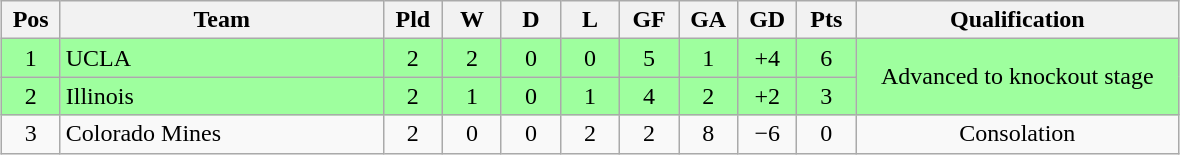<table class="wikitable" style="text-align:center; margin: 1em auto">
<tr>
<th style="width:2em">Pos</th>
<th style="width:13em">Team</th>
<th style="width:2em">Pld</th>
<th style="width:2em">W</th>
<th style="width:2em">D</th>
<th style="width:2em">L</th>
<th style="width:2em">GF</th>
<th style="width:2em">GA</th>
<th style="width:2em">GD</th>
<th style="width:2em">Pts</th>
<th style="width:13em">Qualification</th>
</tr>
<tr bgcolor="#9eff9e">
<td>1</td>
<td style="text-align:left">UCLA</td>
<td>2</td>
<td>2</td>
<td>0</td>
<td>0</td>
<td>5</td>
<td>1</td>
<td>+4</td>
<td>6</td>
<td rowspan="2">Advanced to knockout stage</td>
</tr>
<tr bgcolor="#9eff9e">
<td>2</td>
<td style="text-align:left">Illinois</td>
<td>2</td>
<td>1</td>
<td>0</td>
<td>1</td>
<td>4</td>
<td>2</td>
<td>+2</td>
<td>3</td>
</tr>
<tr>
<td>3</td>
<td style="text-align:left">Colorado Mines</td>
<td>2</td>
<td>0</td>
<td>0</td>
<td>2</td>
<td>2</td>
<td>8</td>
<td>−6</td>
<td>0</td>
<td>Consolation</td>
</tr>
</table>
